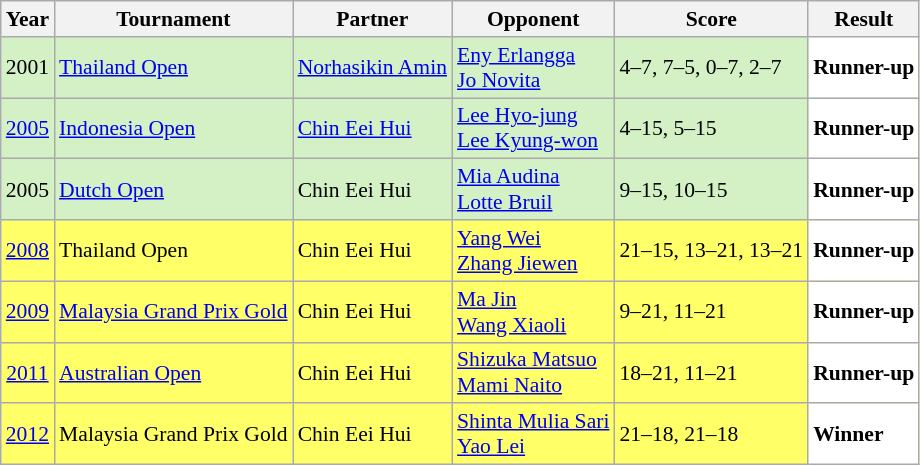<table class="sortable wikitable" style="font-size: 90%;">
<tr>
<th>Year</th>
<th>Tournament</th>
<th>Partner</th>
<th>Opponent</th>
<th>Score</th>
<th>Result</th>
</tr>
<tr style="background:#D4F1C5">
<td align="center">2001</td>
<td align="left"><a href='#'>Thailand Open</a></td>
<td align="left"> <a href='#'>Norhasikin Amin</a></td>
<td align="left"> <a href='#'>Eny Erlangga</a> <br>  <a href='#'>Jo Novita</a></td>
<td align="left">4–7, 7–5, 0–7, 2–7</td>
<td style="text-align:left; background:white"> <strong>Runner-up</strong></td>
</tr>
<tr style="background:#D4F1C5">
<td align="center"><a href='#'>2005</a></td>
<td align="left"><a href='#'>Indonesia Open</a></td>
<td align="left"> <a href='#'>Chin Eei Hui</a></td>
<td align="left"> <a href='#'>Lee Hyo-jung</a> <br>  <a href='#'>Lee Kyung-won</a></td>
<td align="left">4–15, 5–15</td>
<td style="text-align:left; background:white"> <strong>Runner-up</strong></td>
</tr>
<tr style="background:#D4F1C5">
<td align="center">2005</td>
<td align="left"><a href='#'>Dutch Open</a></td>
<td align="left"> Chin Eei Hui</td>
<td align="left"> <a href='#'>Mia Audina</a> <br>  <a href='#'>Lotte Bruil</a></td>
<td align="left">9–15, 10–15</td>
<td style="text-align:left; background:white"> <strong>Runner-up</strong></td>
</tr>
<tr style="background:#FFFF67">
<td align="center"><a href='#'>2008</a></td>
<td align="left">Thailand Open</td>
<td align="left"> Chin Eei Hui</td>
<td align="left"> <a href='#'>Yang Wei</a> <br>  <a href='#'>Zhang Jiewen</a></td>
<td align="left">21–15, 13–21, 13–21</td>
<td style="text-align:left; background:white"> <strong>Runner-up</strong></td>
</tr>
<tr style="background:#FFFF67">
<td align="center"><a href='#'>2009</a></td>
<td align="left"><a href='#'>Malaysia Grand Prix Gold</a></td>
<td align="left"> Chin Eei Hui</td>
<td align="left"> <a href='#'>Ma Jin</a> <br>  <a href='#'>Wang Xiaoli</a></td>
<td align="left">9–21, 11–21</td>
<td style="text-align:left; background:white"> <strong>Runner-up</strong></td>
</tr>
<tr style="background:#FFFF67">
<td align="center"><a href='#'>2011</a></td>
<td align="left"><a href='#'>Australian Open</a></td>
<td align="left"> Chin Eei Hui</td>
<td align="left"> <a href='#'>Shizuka Matsuo</a> <br>  <a href='#'>Mami Naito</a></td>
<td align="left">18–21, 11–21</td>
<td style="text-align:left; background:white"> <strong>Runner-up</strong></td>
</tr>
<tr style="background:#FFFF67">
<td align="center"><a href='#'>2012</a></td>
<td align="left">Malaysia Grand Prix Gold</td>
<td align="left"> Chin Eei Hui</td>
<td align="left"> <a href='#'>Shinta Mulia Sari</a> <br>  <a href='#'>Yao Lei</a></td>
<td align="left">21–18, 21–18</td>
<td style="text-align:left; background:white"> <strong>Winner</strong></td>
</tr>
</table>
